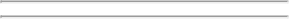<table>
<tr>
<td style="width:12em"></td>
<td style="width:12em"><hr><hr></td>
<td style="width:12em"></td>
</tr>
</table>
